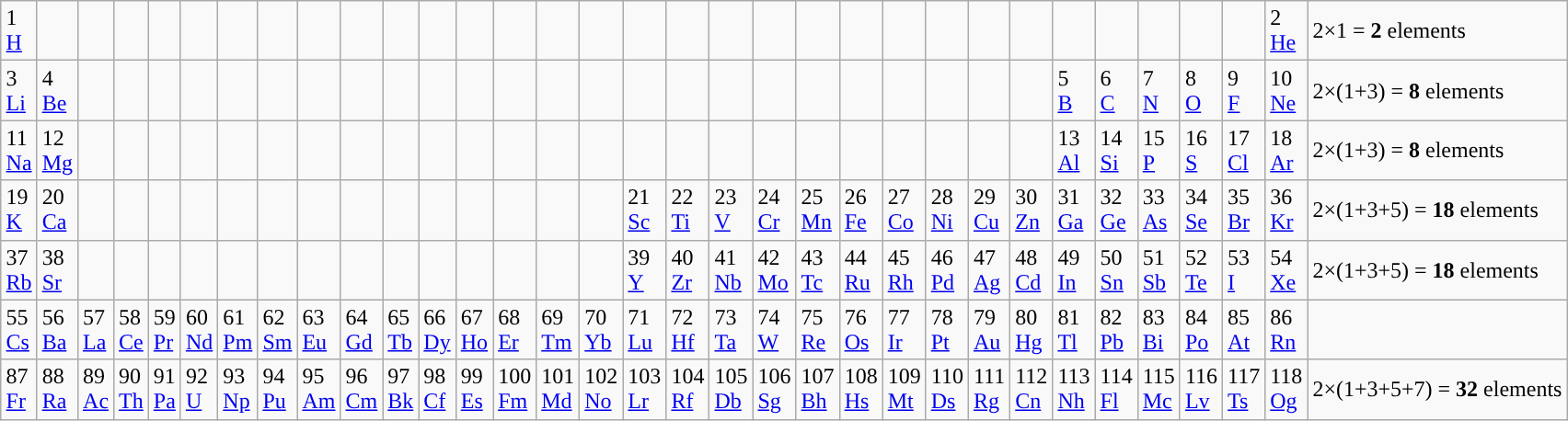<table class="wikitable" style="margin:auto;">
<tr>
<td>1<br><a href='#'>H</a></td>
<td></td>
<td></td>
<td></td>
<td></td>
<td></td>
<td></td>
<td></td>
<td></td>
<td></td>
<td></td>
<td></td>
<td></td>
<td></td>
<td></td>
<td></td>
<td></td>
<td></td>
<td></td>
<td></td>
<td></td>
<td></td>
<td></td>
<td></td>
<td></td>
<td></td>
<td></td>
<td></td>
<td></td>
<td></td>
<td></td>
<td>2<br><a href='#'>He</a></td>
<td>2×1 = <strong>2</strong> elements<br>   </td>
</tr>
<tr>
<td>3<br><a href='#'>Li</a></td>
<td>4<br><a href='#'>Be</a></td>
<td></td>
<td></td>
<td></td>
<td></td>
<td></td>
<td></td>
<td></td>
<td></td>
<td></td>
<td></td>
<td></td>
<td></td>
<td></td>
<td></td>
<td></td>
<td></td>
<td></td>
<td></td>
<td></td>
<td></td>
<td></td>
<td></td>
<td></td>
<td></td>
<td>5<br><a href='#'>B</a></td>
<td>6<br><a href='#'>C</a></td>
<td>7<br><a href='#'>N</a></td>
<td>8<br><a href='#'>O</a></td>
<td>9<br><a href='#'>F</a></td>
<td>10<br><a href='#'>Ne</a></td>
<td>2×(1+3) = <strong>8</strong> elements<br>   </td>
</tr>
<tr>
<td>11<br><a href='#'>Na</a></td>
<td>12<br><a href='#'>Mg</a></td>
<td></td>
<td></td>
<td></td>
<td></td>
<td></td>
<td></td>
<td></td>
<td></td>
<td></td>
<td></td>
<td></td>
<td></td>
<td></td>
<td></td>
<td></td>
<td></td>
<td></td>
<td></td>
<td></td>
<td></td>
<td></td>
<td></td>
<td></td>
<td></td>
<td>13<br><a href='#'>Al</a></td>
<td>14<br><a href='#'>Si</a></td>
<td>15<br><a href='#'>P</a></td>
<td>16<br><a href='#'>S</a></td>
<td>17<br><a href='#'>Cl</a></td>
<td>18<br><a href='#'>Ar</a></td>
<td>2×(1+3) = <strong>8</strong> elements<br>   </td>
</tr>
<tr>
<td>19<br><a href='#'>K</a></td>
<td>20<br><a href='#'>Ca</a></td>
<td></td>
<td></td>
<td></td>
<td></td>
<td></td>
<td></td>
<td></td>
<td></td>
<td></td>
<td></td>
<td></td>
<td></td>
<td></td>
<td></td>
<td>21<br><a href='#'>Sc</a></td>
<td>22<br><a href='#'>Ti</a></td>
<td>23<br><a href='#'>V</a></td>
<td>24<br><a href='#'>Cr</a></td>
<td>25<br><a href='#'>Mn</a></td>
<td>26<br><a href='#'>Fe</a></td>
<td>27<br><a href='#'>Co</a></td>
<td>28<br><a href='#'>Ni</a></td>
<td>29<br><a href='#'>Cu</a></td>
<td>30<br><a href='#'>Zn</a></td>
<td>31<br><a href='#'>Ga</a></td>
<td>32<br><a href='#'>Ge</a></td>
<td>33<br><a href='#'>As</a></td>
<td>34<br><a href='#'>Se</a></td>
<td>35<br><a href='#'>Br</a></td>
<td>36<br><a href='#'>Kr</a></td>
<td>2×(1+3+5) = <strong>18</strong> elements<br>   </td>
</tr>
<tr>
<td>37<br><a href='#'>Rb</a></td>
<td>38<br><a href='#'>Sr</a></td>
<td></td>
<td></td>
<td></td>
<td></td>
<td></td>
<td></td>
<td></td>
<td></td>
<td></td>
<td></td>
<td></td>
<td></td>
<td></td>
<td></td>
<td>39<br><a href='#'>Y</a></td>
<td>40<br><a href='#'>Zr</a></td>
<td>41<br><a href='#'>Nb</a></td>
<td>42<br><a href='#'>Mo</a></td>
<td>43<br><a href='#'>Tc</a></td>
<td>44<br><a href='#'>Ru</a></td>
<td>45<br><a href='#'>Rh</a></td>
<td>46<br><a href='#'>Pd</a></td>
<td>47<br><a href='#'>Ag</a></td>
<td>48<br><a href='#'>Cd</a></td>
<td>49<br><a href='#'>In</a></td>
<td>50<br><a href='#'>Sn</a></td>
<td>51<br><a href='#'>Sb</a></td>
<td>52<br><a href='#'>Te</a></td>
<td>53<br><a href='#'>I</a></td>
<td>54<br><a href='#'>Xe</a></td>
<td>2×(1+3+5) = <strong>18</strong> elements<br>   </td>
</tr>
<tr>
<td>55<br><a href='#'>Cs</a></td>
<td>56<br><a href='#'>Ba</a></td>
<td>57<br><a href='#'>La</a></td>
<td>58<br><a href='#'>Ce</a></td>
<td>59<br><a href='#'>Pr</a></td>
<td>60<br><a href='#'>Nd</a></td>
<td>61<br><a href='#'>Pm</a></td>
<td>62<br><a href='#'>Sm</a></td>
<td>63<br><a href='#'>Eu</a></td>
<td>64<br><a href='#'>Gd</a></td>
<td>65<br><a href='#'>Tb</a></td>
<td>66<br><a href='#'>Dy</a></td>
<td>67<br><a href='#'>Ho</a></td>
<td>68<br><a href='#'>Er</a></td>
<td>69<br><a href='#'>Tm</a></td>
<td>70<br><a href='#'>Yb</a></td>
<td>71<br><a href='#'>Lu</a></td>
<td>72<br><a href='#'>Hf</a></td>
<td>73<br><a href='#'>Ta</a></td>
<td>74<br><a href='#'>W</a></td>
<td>75<br><a href='#'>Re</a></td>
<td>76<br><a href='#'>Os</a></td>
<td>77<br><a href='#'>Ir</a></td>
<td>78<br><a href='#'>Pt</a></td>
<td>79<br><a href='#'>Au</a></td>
<td>80<br><a href='#'>Hg</a></td>
<td>81<br><a href='#'>Tl</a></td>
<td>82<br><a href='#'>Pb</a></td>
<td>83<br><a href='#'>Bi</a></td>
<td>84<br><a href='#'>Po</a></td>
<td>85<br><a href='#'>At</a></td>
<td>86<br><a href='#'>Rn</a></td>
<td><br></td>
</tr>
<tr>
<td>87<br><a href='#'>Fr</a></td>
<td>88<br><a href='#'>Ra</a></td>
<td>89<br><a href='#'>Ac</a></td>
<td>90<br><a href='#'>Th</a></td>
<td>91<br><a href='#'>Pa</a></td>
<td>92<br><a href='#'>U</a></td>
<td>93<br><a href='#'>Np</a></td>
<td>94<br><a href='#'>Pu</a></td>
<td>95<br><a href='#'>Am</a></td>
<td>96<br><a href='#'>Cm</a></td>
<td>97<br><a href='#'>Bk</a></td>
<td>98<br><a href='#'>Cf</a></td>
<td>99<br><a href='#'>Es</a></td>
<td>100<br><a href='#'>Fm</a></td>
<td>101<br><a href='#'>Md</a></td>
<td>102<br><a href='#'>No</a></td>
<td>103<br><a href='#'>Lr</a></td>
<td>104<br><a href='#'>Rf</a></td>
<td>105<br><a href='#'>Db</a></td>
<td>106<br><a href='#'>Sg</a></td>
<td>107<br><a href='#'>Bh</a></td>
<td>108<br><a href='#'>Hs</a></td>
<td>109<br><a href='#'>Mt</a></td>
<td>110<br><a href='#'>Ds</a></td>
<td>111<br><a href='#'>Rg</a></td>
<td>112<br><a href='#'>Cn</a></td>
<td>113<br><a href='#'>Nh</a></td>
<td>114<br><a href='#'>Fl</a></td>
<td>115<br><a href='#'>Mc</a></td>
<td>116<br><a href='#'>Lv</a></td>
<td>117<br><a href='#'>Ts</a></td>
<td>118<br><a href='#'>Og</a></td>
<td>2×(1+3+5+7) = <strong>32</strong> elements<br>   </td>
</tr>
</table>
